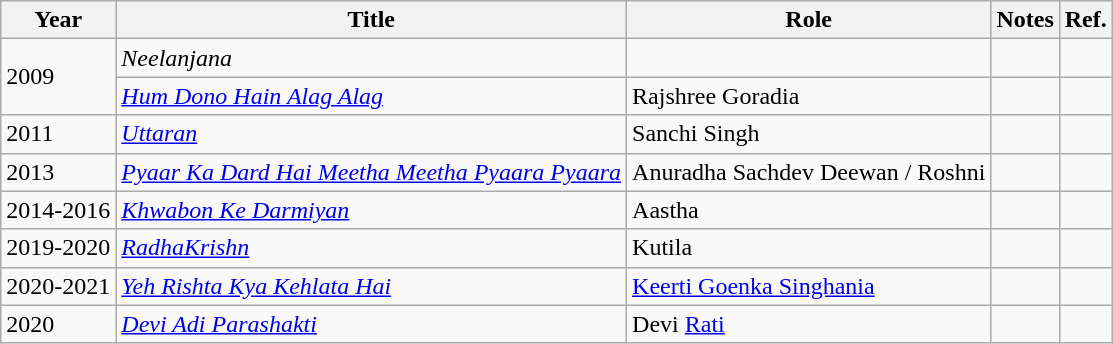<table class="wikitable sortable">
<tr>
<th>Year</th>
<th>Title</th>
<th>Role</th>
<th>Notes</th>
<th>Ref.</th>
</tr>
<tr>
<td rowspan="2">2009</td>
<td><em>Neelanjana</em></td>
<td></td>
<td></td>
<td></td>
</tr>
<tr>
<td><em><a href='#'>Hum Dono Hain Alag Alag</a></em></td>
<td>Rajshree Goradia</td>
<td></td>
<td></td>
</tr>
<tr>
<td>2011</td>
<td><em><a href='#'>Uttaran</a></em></td>
<td>Sanchi Singh</td>
<td></td>
<td></td>
</tr>
<tr>
<td>2013</td>
<td><em><a href='#'>Pyaar Ka Dard Hai Meetha Meetha Pyaara Pyaara</a></em></td>
<td>Anuradha Sachdev Deewan / Roshni</td>
<td></td>
<td></td>
</tr>
<tr>
<td>2014-2016</td>
<td><em><a href='#'>Khwabon Ke Darmiyan</a></em></td>
<td>Aastha</td>
<td></td>
<td></td>
</tr>
<tr>
<td>2019-2020</td>
<td><em><a href='#'>RadhaKrishn</a></em></td>
<td>Kutila</td>
<td></td>
<td></td>
</tr>
<tr>
<td>2020-2021</td>
<td><em><a href='#'>Yeh Rishta Kya Kehlata Hai</a></em></td>
<td><a href='#'>Keerti Goenka Singhania</a></td>
<td></td>
<td></td>
</tr>
<tr>
<td>2020</td>
<td><em><a href='#'>Devi Adi Parashakti</a></em></td>
<td>Devi <a href='#'>Rati</a></td>
<td></td>
<td></td>
</tr>
</table>
